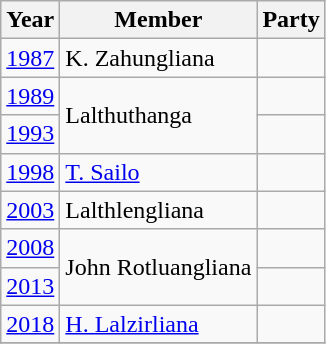<table class="wikitable sortable">
<tr>
<th>Year</th>
<th>Member</th>
<th colspan="2">Party</th>
</tr>
<tr>
<td><a href='#'>1987</a></td>
<td>K. Zahungliana</td>
<td></td>
</tr>
<tr>
<td><a href='#'>1989</a></td>
<td rowspan=2>Lalthuthanga</td>
<td></td>
</tr>
<tr>
<td><a href='#'>1993</a></td>
</tr>
<tr>
<td><a href='#'>1998</a></td>
<td><a href='#'>T. Sailo</a></td>
<td></td>
</tr>
<tr>
<td><a href='#'>2003</a></td>
<td>Lalthlengliana</td>
<td></td>
</tr>
<tr>
<td><a href='#'>2008</a></td>
<td rowspan=2>John Rotluangliana</td>
<td></td>
</tr>
<tr>
<td><a href='#'>2013</a></td>
</tr>
<tr>
<td><a href='#'>2018</a></td>
<td><a href='#'>H. Lalzirliana</a></td>
<td></td>
</tr>
<tr>
</tr>
</table>
